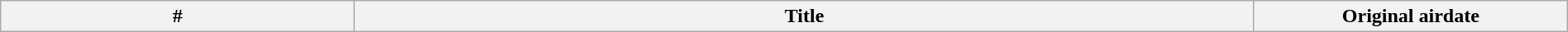<table class="wikitable plainrowheaders"  style="width:100%; background:#fff;">
<tr>
<th>#</th>
<th>Title</th>
<th style="width:20%;">Original airdate<br>

</th>
</tr>
</table>
